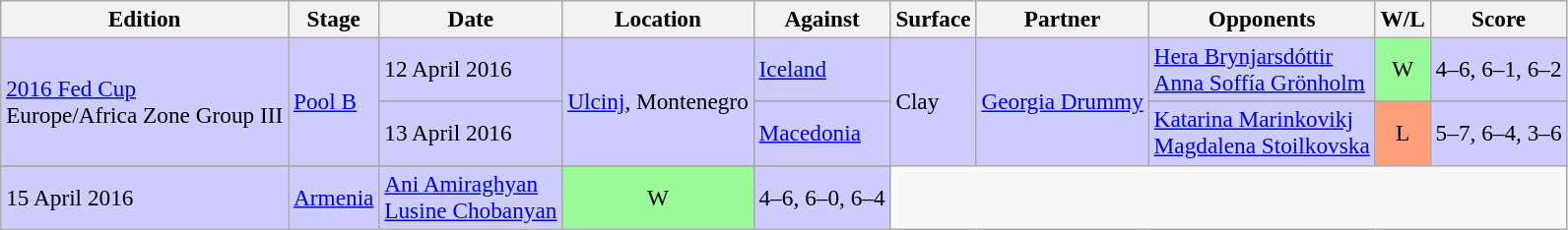<table class=wikitable style=font-size:97%>
<tr>
<th>Edition</th>
<th>Stage</th>
<th>Date</th>
<th>Location</th>
<th>Against</th>
<th>Surface</th>
<th>Partner</th>
<th>Opponents</th>
<th>W/L</th>
<th>Score</th>
</tr>
<tr style="background:#CCCCFF;">
<td rowspan=3><a href='#'>2016 Fed Cup</a> <br> Europe/Africa Zone Group III</td>
<td rowspan=3><a href='#'>Pool B</a></td>
<td>12 April 2016</td>
<td rowspan=3><a href='#'>Ulcinj</a>, Montenegro</td>
<td> <a href='#'>Iceland</a></td>
<td rowspan=3>Clay</td>
<td rowspan=3><a href='#'>Georgia Drummy</a></td>
<td><a href='#'>Hera Brynjarsdóttir</a> <br> <a href='#'>Anna Soffía Grönholm</a></td>
<td style="text-align:center; background:#98fb98;">W</td>
<td>4–6, 6–1, 6–2</td>
</tr>
<tr>
</tr>
<tr style="background:#CCCCFF;">
<td>13 April 2016</td>
<td> <a href='#'>Macedonia</a></td>
<td><a href='#'>Katarina Marinkovikj</a> <br> <a href='#'>Magdalena Stoilkovska</a></td>
<td style="text-align:center; background:#ffa07a;">L</td>
<td>5–7, 6–4, 3–6</td>
</tr>
<tr>
</tr>
<tr style="background:#CCCCFF;">
<td>15 April 2016</td>
<td> <a href='#'>Armenia</a></td>
<td><a href='#'>Ani Amiraghyan</a> <br> <a href='#'>Lusine Chobanyan</a></td>
<td style="text-align:center; background:#98fb98;">W</td>
<td>4–6, 6–0, 6–4</td>
</tr>
</table>
